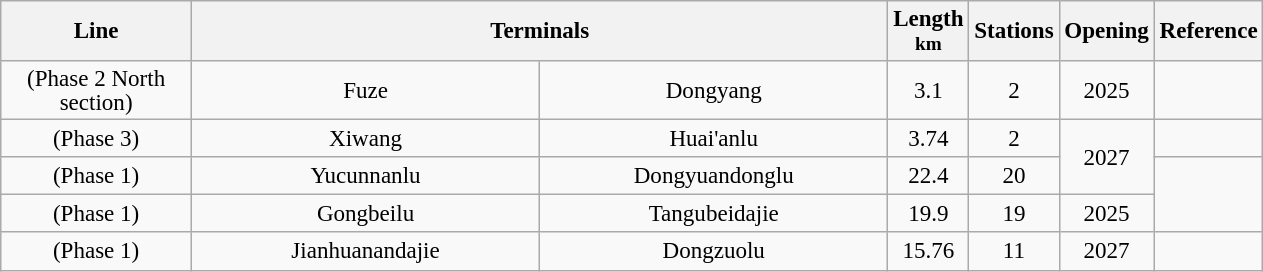<table class="wikitable sortable" style="cell-padding:1.5; font-size:96%; text-align:center;">
<tr>
<th data-sort-type="text"style="width:120px;">Line</th>
<th class="unsortable" colspan="2" style="width:450px; line-height:1.05">Terminals</th>
<th style="line-height:1.05">Length<br><small>km</small></th>
<th style="line-height:1.05">Stations</th>
<th style="line-height:1.05">Opening</th>
<th style="line-height:1.05">Reference</th>
</tr>
<tr>
<td style="text-align:center; line-height:1.05"> (Phase 2 North section)</td>
<td style="text-align:center; width:225px; line-height:1.05">Fuze</td>
<td style="text-align:center; width:225px; line-height:1.05">Dongyang</td>
<td style="text-align:center; line-height:1.05">3.1</td>
<td style="text-align:center; line-height:1.05">2</td>
<td style="text-align:center; line-height:1.05">2025</td>
<td style="text-align:center; line-height:1.05"></td>
</tr>
<tr>
<td> (Phase 3)</td>
<td>Xiwang</td>
<td>Huai'anlu</td>
<td>3.74</td>
<td>2</td>
<td rowspan="2">2027</td>
<td></td>
</tr>
<tr>
<td> (Phase 1)</td>
<td>Yucunnanlu</td>
<td>Dongyuandonglu</td>
<td>22.4</td>
<td>20</td>
<td rowspan="2"></td>
</tr>
<tr>
<td> (Phase 1)</td>
<td>Gongbeilu</td>
<td>Tangubeidajie</td>
<td>19.9</td>
<td>19</td>
<td>2025</td>
</tr>
<tr>
<td> (Phase 1)</td>
<td>Jianhuanandajie</td>
<td>Dongzuolu</td>
<td>15.76</td>
<td>11</td>
<td>2027</td>
<td></td>
</tr>
</table>
